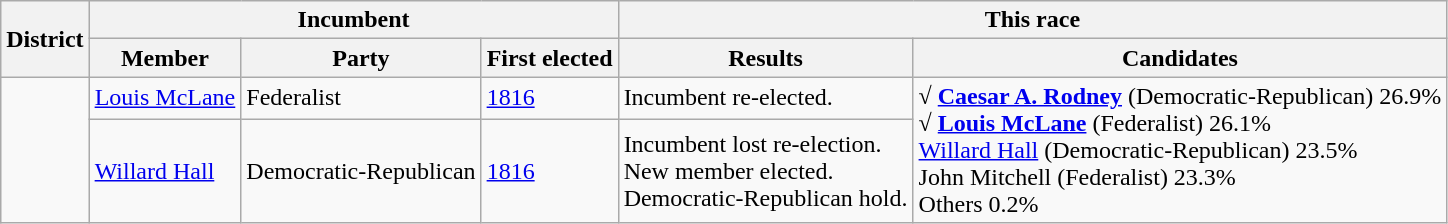<table class=wikitable>
<tr>
<th rowspan=2>District</th>
<th colspan=3>Incumbent</th>
<th colspan=2>This race</th>
</tr>
<tr>
<th>Member</th>
<th>Party</th>
<th>First elected</th>
<th>Results</th>
<th>Candidates</th>
</tr>
<tr>
<td rowspan=2><br></td>
<td><a href='#'>Louis McLane</a></td>
<td>Federalist</td>
<td><a href='#'>1816</a></td>
<td>Incumbent re-elected.</td>
<td rowspan=2 nowrap><strong>√ <a href='#'>Caesar A. Rodney</a></strong> (Democratic-Republican) 26.9%<br><strong>√ <a href='#'>Louis McLane</a></strong> (Federalist) 26.1%<br><a href='#'>Willard Hall</a> (Democratic-Republican) 23.5%<br>John Mitchell (Federalist) 23.3%<br>Others 0.2%</td>
</tr>
<tr>
<td><a href='#'>Willard Hall</a></td>
<td>Democratic-Republican</td>
<td><a href='#'>1816</a></td>
<td>Incumbent lost re-election.<br>New member elected.<br>Democratic-Republican hold.</td>
</tr>
</table>
